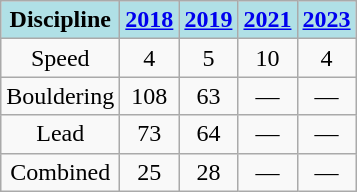<table class="wikitable" style="text-align: center;">
<tr>
<th style="background: #b0e0e6;">Discipline</th>
<th style="background: #b0e0e6;"><a href='#'>2018</a></th>
<th style="background: #b0e0e6;"><a href='#'>2019</a></th>
<th style="background: #b0e0e6;"><a href='#'>2021</a></th>
<th style="background: #b0e0e6;"><a href='#'>2023</a></th>
</tr>
<tr>
<td>Speed</td>
<td>4</td>
<td>5</td>
<td>10</td>
<td>4</td>
</tr>
<tr>
<td>Bouldering</td>
<td>108</td>
<td>63</td>
<td>—</td>
<td>—</td>
</tr>
<tr>
<td>Lead</td>
<td>73</td>
<td>64</td>
<td>—</td>
<td>—</td>
</tr>
<tr>
<td>Combined</td>
<td>25</td>
<td>28</td>
<td>—</td>
<td>—</td>
</tr>
</table>
